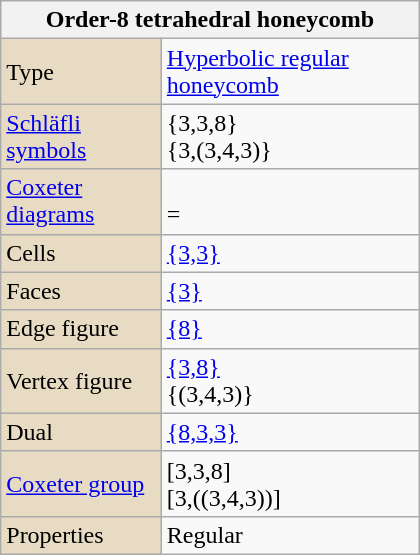<table class="wikitable" align="right" style="margin-left:10px" width=280>
<tr>
<th bgcolor=#e7dcc3 colspan=2>Order-8 tetrahedral honeycomb</th>
</tr>
<tr>
<td bgcolor=#e7dcc3>Type</td>
<td><a href='#'>Hyperbolic regular honeycomb</a></td>
</tr>
<tr>
<td bgcolor=#e7dcc3><a href='#'>Schläfli symbols</a></td>
<td>{3,3,8}<br>{3,(3,4,3)}</td>
</tr>
<tr>
<td bgcolor=#e7dcc3><a href='#'>Coxeter diagrams</a></td>
<td><br> = </td>
</tr>
<tr>
<td bgcolor=#e7dcc3>Cells</td>
<td><a href='#'>{3,3}</a> </td>
</tr>
<tr>
<td bgcolor=#e7dcc3>Faces</td>
<td><a href='#'>{3}</a></td>
</tr>
<tr>
<td bgcolor=#e7dcc3>Edge figure</td>
<td><a href='#'>{8}</a></td>
</tr>
<tr>
<td bgcolor=#e7dcc3>Vertex figure</td>
<td><a href='#'>{3,8}</a> <br>{(3,4,3)} </td>
</tr>
<tr>
<td bgcolor=#e7dcc3>Dual</td>
<td><a href='#'>{8,3,3}</a></td>
</tr>
<tr>
<td bgcolor=#e7dcc3><a href='#'>Coxeter group</a></td>
<td>[3,3,8]<br>[3,((3,4,3))]</td>
</tr>
<tr>
<td bgcolor=#e7dcc3>Properties</td>
<td>Regular</td>
</tr>
</table>
